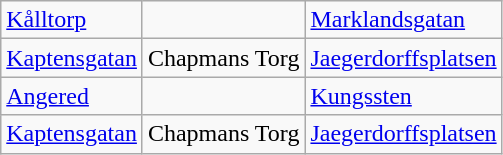<table class="wikitable">
<tr>
<td><a href='#'>Kålltorp</a></td>
<td></td>
<td><a href='#'>Marklandsgatan</a></td>
</tr>
<tr>
<td><a href='#'>Kaptensgatan</a></td>
<td>Chapmans Torg</td>
<td><a href='#'>Jaegerdorffsplatsen</a></td>
</tr>
<tr>
<td><a href='#'>Angered</a></td>
<td></td>
<td><a href='#'>Kungssten</a></td>
</tr>
<tr>
<td><a href='#'>Kaptensgatan</a></td>
<td>Chapmans Torg</td>
<td><a href='#'>Jaegerdorffsplatsen</a></td>
</tr>
</table>
